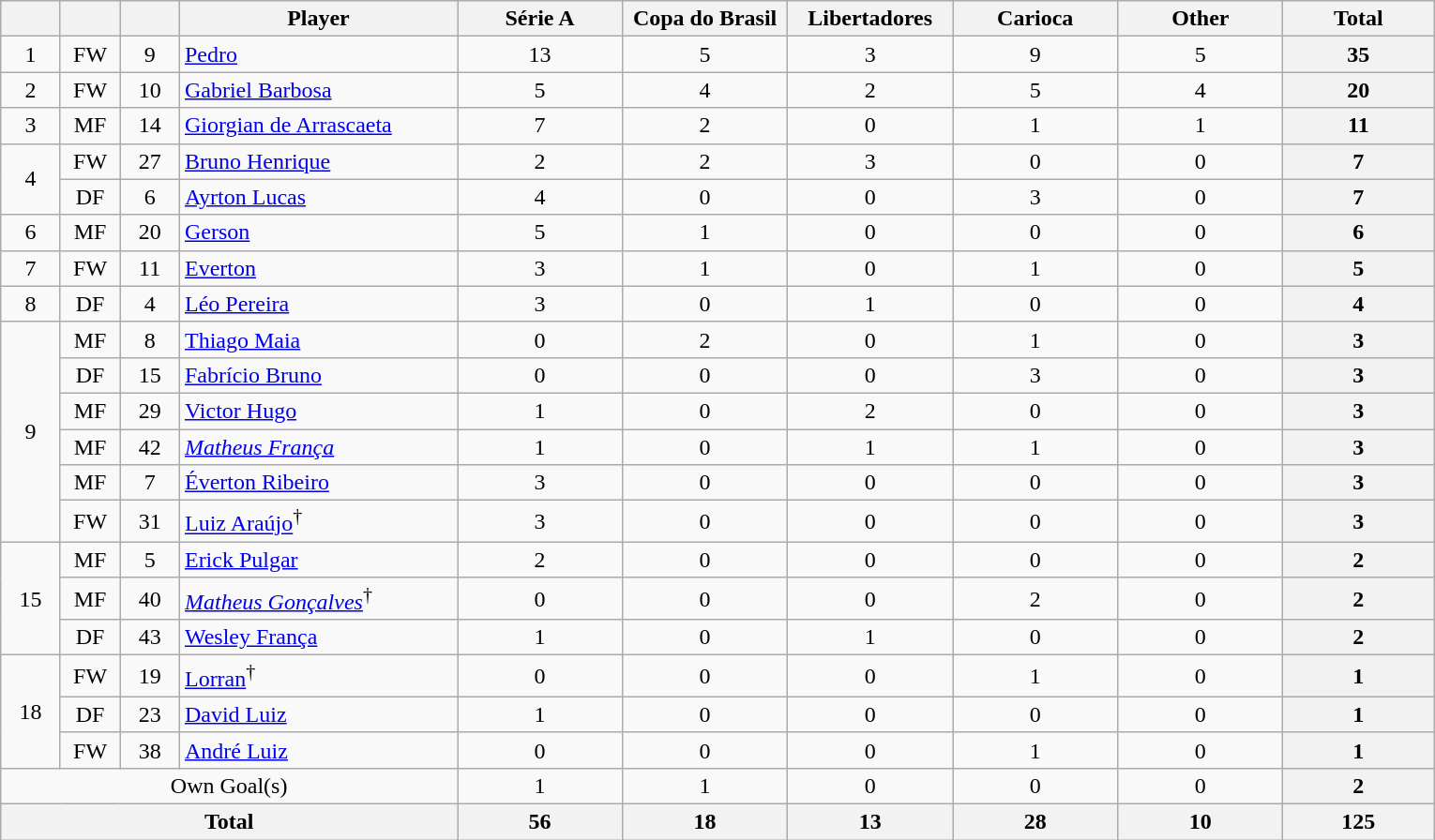<table class="wikitable sortable" style="text-align:center;">
<tr>
<th style=width:35px;"></th>
<th style=width:35px;"></th>
<th style=width:35px;"></th>
<th style=width:190px;">Player</th>
<th style=width:110px;">Série A</th>
<th style=width:110px;">Copa do Brasil</th>
<th style=width:110px;">Libertadores</th>
<th style=width:110px;">Carioca</th>
<th style=width:110px;">Other</th>
<th style=width:100px;">Total</th>
</tr>
<tr>
<td rowspan="1">1</td>
<td>FW</td>
<td>9</td>
<td style="text-align:left;"> <a href='#'>Pedro</a></td>
<td>13</td>
<td>5</td>
<td>3</td>
<td>9</td>
<td>5</td>
<th>35</th>
</tr>
<tr>
<td rowspan="1">2</td>
<td>FW</td>
<td>10</td>
<td style="text-align:left;"> <a href='#'>Gabriel Barbosa</a></td>
<td>5</td>
<td>4</td>
<td>2</td>
<td>5</td>
<td>4</td>
<th>20</th>
</tr>
<tr>
<td rowspan="1">3</td>
<td>MF</td>
<td>14</td>
<td style="text-align:left;"> <a href='#'>Giorgian de Arrascaeta</a></td>
<td>7</td>
<td>2</td>
<td>0</td>
<td>1</td>
<td>1</td>
<th>11</th>
</tr>
<tr>
<td rowspan="2">4</td>
<td>FW</td>
<td>27</td>
<td style="text-align:left;"> <a href='#'>Bruno Henrique</a></td>
<td>2</td>
<td>2</td>
<td>3</td>
<td>0</td>
<td>0</td>
<th>7</th>
</tr>
<tr>
<td>DF</td>
<td>6</td>
<td style="text-align:left;"> <a href='#'>Ayrton Lucas</a></td>
<td>4</td>
<td>0</td>
<td>0</td>
<td>3</td>
<td>0</td>
<th>7</th>
</tr>
<tr>
<td rowspan="1">6</td>
<td>MF</td>
<td>20</td>
<td style="text-align:left;"> <a href='#'>Gerson</a></td>
<td>5</td>
<td>1</td>
<td>0</td>
<td>0</td>
<td>0</td>
<th>6</th>
</tr>
<tr>
<td rowspan="1">7</td>
<td>FW</td>
<td>11</td>
<td style="text-align:left;"> <a href='#'>Everton</a></td>
<td>3</td>
<td>1</td>
<td>0</td>
<td>1</td>
<td>0</td>
<th>5</th>
</tr>
<tr>
<td rowspan="1">8</td>
<td>DF</td>
<td>4</td>
<td style="text-align:left;"> <a href='#'>Léo Pereira</a></td>
<td>3</td>
<td>0</td>
<td>1</td>
<td>0</td>
<td>0</td>
<th>4</th>
</tr>
<tr>
<td rowspan="6">9</td>
<td>MF</td>
<td>8</td>
<td style="text-align:left;"> <a href='#'>Thiago Maia</a></td>
<td>0</td>
<td>2</td>
<td>0</td>
<td>1</td>
<td>0</td>
<th>3</th>
</tr>
<tr>
<td>DF</td>
<td>15</td>
<td style="text-align:left;"> <a href='#'>Fabrício Bruno</a></td>
<td>0</td>
<td>0</td>
<td>0</td>
<td>3</td>
<td>0</td>
<th>3</th>
</tr>
<tr>
<td>MF</td>
<td>29</td>
<td style="text-align:left;"> <a href='#'>Victor Hugo</a></td>
<td>1</td>
<td>0</td>
<td>2</td>
<td>0</td>
<td>0</td>
<th>3</th>
</tr>
<tr>
<td>MF</td>
<td>42</td>
<td style="text-align:left;"> <em><a href='#'>Matheus França</a></em></td>
<td>1</td>
<td>0</td>
<td>1</td>
<td>1</td>
<td>0</td>
<th>3</th>
</tr>
<tr>
<td>MF</td>
<td>7</td>
<td style="text-align:left;"> <a href='#'>Éverton Ribeiro</a></td>
<td>3</td>
<td>0</td>
<td>0</td>
<td>0</td>
<td>0</td>
<th>3</th>
</tr>
<tr>
<td>FW</td>
<td>31</td>
<td style="text-align:left;"> <a href='#'>Luiz Araújo</a><sup>†</sup></td>
<td>3</td>
<td>0</td>
<td>0</td>
<td>0</td>
<td>0</td>
<th>3</th>
</tr>
<tr>
<td rowspan="3">15</td>
<td>MF</td>
<td>5</td>
<td style="text-align:left;"> <a href='#'>Erick Pulgar</a></td>
<td>2</td>
<td>0</td>
<td>0</td>
<td>0</td>
<td>0</td>
<th>2</th>
</tr>
<tr>
<td>MF</td>
<td>40</td>
<td style="text-align:left;"> <em><a href='#'>Matheus Gonçalves</a></em><sup>†</sup></td>
<td>0</td>
<td>0</td>
<td>0</td>
<td>2</td>
<td>0</td>
<th>2</th>
</tr>
<tr>
<td>DF</td>
<td>43</td>
<td style="text-align:left;"> <a href='#'>Wesley França</a></td>
<td>1</td>
<td>0</td>
<td>1</td>
<td>0</td>
<td>0</td>
<th>2</th>
</tr>
<tr>
<td rowspan="3">18</td>
<td>FW</td>
<td>19</td>
<td style="text-align:left;"> <a href='#'>Lorran</a><sup>†</sup></td>
<td>0</td>
<td>0</td>
<td>0</td>
<td>1</td>
<td>0</td>
<th>1</th>
</tr>
<tr>
<td>DF</td>
<td>23</td>
<td style="text-align:left;"> <a href='#'>David Luiz</a></td>
<td>1</td>
<td>0</td>
<td>0</td>
<td>0</td>
<td>0</td>
<th>1</th>
</tr>
<tr>
<td>FW</td>
<td>38</td>
<td style="text-align:left;"> <a href='#'>André Luiz</a></td>
<td>0</td>
<td>0</td>
<td>0</td>
<td>1</td>
<td>0</td>
<th>1</th>
</tr>
<tr>
<td colspan="4">Own Goal(s)</td>
<td>1</td>
<td>1</td>
<td>0</td>
<td>0</td>
<td>0</td>
<th>2</th>
</tr>
<tr>
<th colspan="4">Total</th>
<th>56</th>
<th>18</th>
<th>13</th>
<th>28</th>
<th>10</th>
<th>125</th>
</tr>
</table>
